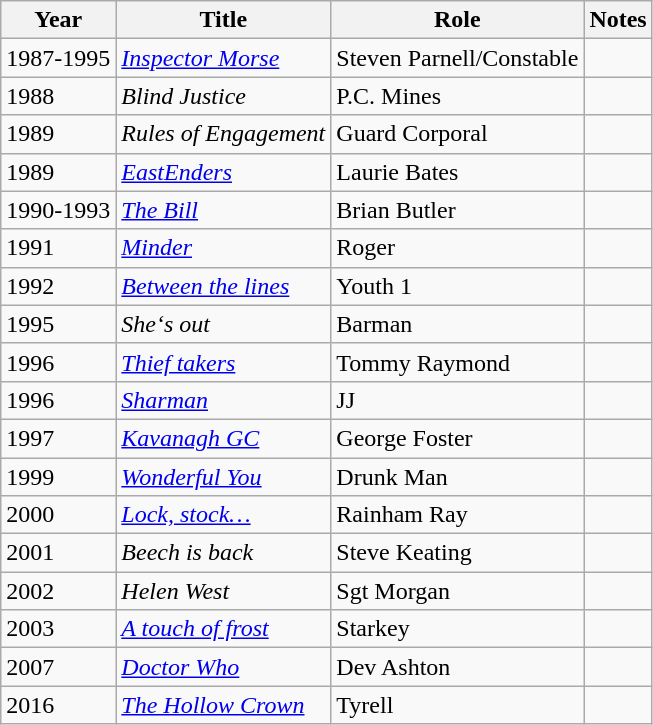<table class="wikitable" border="1">
<tr>
<th>Year</th>
<th>Title</th>
<th>Role</th>
<th>Notes</th>
</tr>
<tr>
<td>1987-1995</td>
<td><em><a href='#'>Inspector Morse</a></em></td>
<td>Steven Parnell/Constable</td>
<td></td>
</tr>
<tr>
<td>1988</td>
<td><em>Blind Justice</em></td>
<td>P.C. Mines</td>
<td></td>
</tr>
<tr>
<td>1989</td>
<td><em>Rules of Engagement</em></td>
<td>Guard Corporal</td>
<td></td>
</tr>
<tr>
<td>1989</td>
<td><em><a href='#'>EastEnders</a></em></td>
<td>Laurie Bates</td>
<td></td>
</tr>
<tr>
<td>1990-1993</td>
<td><em><a href='#'>The Bill</a></em></td>
<td>Brian Butler</td>
<td></td>
</tr>
<tr>
<td>1991</td>
<td><em><a href='#'>Minder</a></em></td>
<td>Roger</td>
<td></td>
</tr>
<tr>
<td>1992</td>
<td><em><a href='#'>Between the lines</a></em></td>
<td>Youth 1</td>
<td></td>
</tr>
<tr>
<td>1995</td>
<td><em>She‘s out</em></td>
<td>Barman</td>
<td></td>
</tr>
<tr>
<td>1996</td>
<td><em><a href='#'>Thief takers</a></em></td>
<td>Tommy Raymond</td>
<td></td>
</tr>
<tr>
<td>1996</td>
<td><em><a href='#'>Sharman</a></em></td>
<td>JJ</td>
<td></td>
</tr>
<tr>
<td>1997</td>
<td><em><a href='#'>Kavanagh GC</a></em></td>
<td>George Foster</td>
<td></td>
</tr>
<tr>
<td>1999</td>
<td><a href='#'><em>Wonderful You</em></a></td>
<td>Drunk Man</td>
<td></td>
</tr>
<tr>
<td>2000</td>
<td><em><a href='#'>Lock, stock…</a></em></td>
<td>Rainham Ray</td>
<td></td>
</tr>
<tr>
<td>2001</td>
<td><em>Beech is back</em></td>
<td>Steve Keating</td>
<td></td>
</tr>
<tr>
<td>2002</td>
<td><em>Helen West</em></td>
<td>Sgt Morgan</td>
<td></td>
</tr>
<tr>
<td>2003</td>
<td><em><a href='#'>A touch of frost</a></em></td>
<td>Starkey</td>
<td></td>
</tr>
<tr>
<td>2007</td>
<td><em><a href='#'>Doctor Who</a></em></td>
<td>Dev Ashton</td>
<td></td>
</tr>
<tr>
<td>2016</td>
<td><a href='#'><em>The Hollow Crown</em></a></td>
<td>Tyrell</td>
<td></td>
</tr>
</table>
